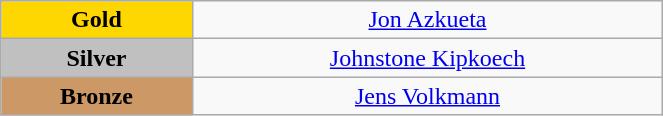<table class="wikitable" style="text-align:center; " width="35%">
<tr>
<td bgcolor="gold"><strong>Gold</strong></td>
<td><a href='#'>Jon Azkueta</a><br>  <small><em></em></small></td>
</tr>
<tr>
<td bgcolor="silver"><strong>Silver</strong></td>
<td><a href='#'>Johnstone Kipkoech</a><br>  <small><em></em></small></td>
</tr>
<tr>
<td bgcolor="CC9966"><strong>Bronze</strong></td>
<td><a href='#'>Jens Volkmann</a><br>  <small><em></em></small></td>
</tr>
</table>
